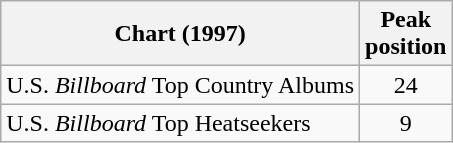<table class="wikitable">
<tr>
<th>Chart (1997)</th>
<th>Peak<br>position</th>
</tr>
<tr>
<td>U.S. <em>Billboard</em> Top Country Albums</td>
<td align="center">24</td>
</tr>
<tr>
<td>U.S. <em>Billboard</em> Top Heatseekers</td>
<td align="center">9</td>
</tr>
</table>
